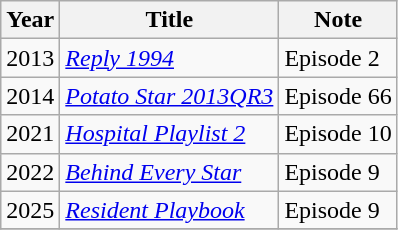<table class="wikitable sortable plainrowheaders">
<tr>
<th>Year</th>
<th>Title</th>
<th>Note</th>
</tr>
<tr>
<td>2013</td>
<td><em><a href='#'>Reply 1994</a></em></td>
<td>Episode 2</td>
</tr>
<tr>
<td>2014</td>
<td><em><a href='#'>Potato Star 2013QR3</a></em></td>
<td>Episode 66</td>
</tr>
<tr>
<td>2021</td>
<td><em><a href='#'>Hospital Playlist 2</a></em></td>
<td>Episode 10</td>
</tr>
<tr>
<td>2022</td>
<td><em><a href='#'>Behind Every Star</a></em></td>
<td>Episode  9</td>
</tr>
<tr>
<td>2025</td>
<td><em><a href='#'>Resident Playbook</a></em></td>
<td>Episode 9</td>
</tr>
<tr>
</tr>
</table>
